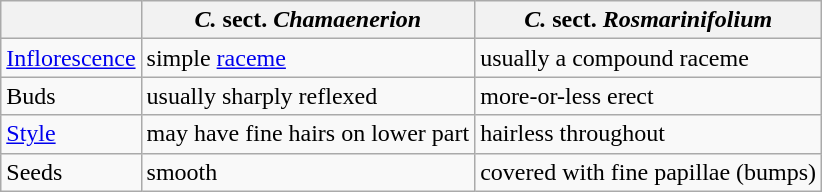<table class="wikitable">
<tr>
<th></th>
<th><em>C.</em> sect. <em>Chamaenerion</em></th>
<th><em>C.</em> sect. <em>Rosmarinifolium</em></th>
</tr>
<tr>
<td><a href='#'>Inflorescence</a></td>
<td>simple <a href='#'>raceme</a></td>
<td>usually a compound raceme</td>
</tr>
<tr>
<td>Buds</td>
<td>usually sharply reflexed</td>
<td>more-or-less erect</td>
</tr>
<tr>
<td><a href='#'>Style</a></td>
<td>may have fine hairs on lower part</td>
<td>hairless throughout</td>
</tr>
<tr>
<td>Seeds</td>
<td>smooth</td>
<td>covered with fine papillae (bumps)</td>
</tr>
</table>
